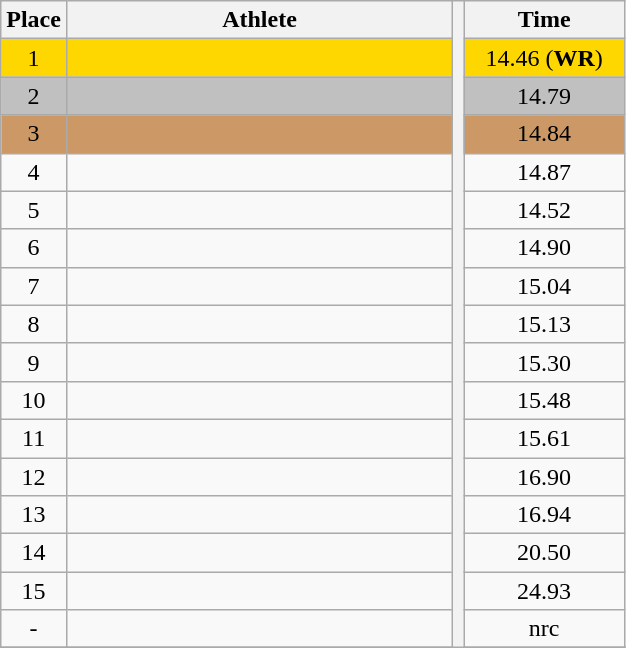<table class="wikitable" style="text-align:center">
<tr>
<th>Place</th>
<th width=250>Athlete</th>
<th rowspan=32></th>
<th width=100>Time</th>
</tr>
<tr bgcolor=gold>
<td>1</td>
<td align=left></td>
<td>14.46 (<strong>WR</strong>)</td>
</tr>
<tr bgcolor=silver>
<td>2</td>
<td align=left></td>
<td>14.79</td>
</tr>
<tr bgcolor=cc9966>
<td>3</td>
<td align=left></td>
<td>14.84</td>
</tr>
<tr>
<td>4</td>
<td align=left></td>
<td>14.87</td>
</tr>
<tr>
<td>5</td>
<td align=left></td>
<td>14.52</td>
</tr>
<tr>
<td>6</td>
<td align=left></td>
<td>14.90</td>
</tr>
<tr>
<td>7</td>
<td align=left></td>
<td>15.04</td>
</tr>
<tr>
<td>8</td>
<td align=left></td>
<td>15.13</td>
</tr>
<tr>
<td>9</td>
<td align=left></td>
<td>15.30</td>
</tr>
<tr>
<td>10</td>
<td align=left></td>
<td>15.48</td>
</tr>
<tr>
<td>11</td>
<td align=left></td>
<td>15.61</td>
</tr>
<tr>
<td>12</td>
<td align=left></td>
<td>16.90</td>
</tr>
<tr>
<td>13</td>
<td align=left></td>
<td>16.94</td>
</tr>
<tr>
<td>14</td>
<td align=left></td>
<td>20.50</td>
</tr>
<tr>
<td>15</td>
<td align=left></td>
<td>24.93</td>
</tr>
<tr>
<td>-</td>
<td align=left></td>
<td>nrc</td>
</tr>
<tr>
</tr>
</table>
